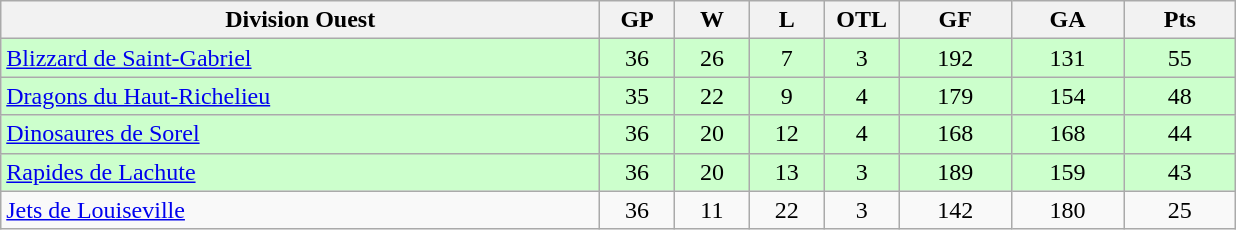<table class="wikitable">
<tr>
<th width="40%" bgcolor="#e0e0e0">Division Ouest</th>
<th width="5%" bgcolor="#e0e0e0">GP</th>
<th width="5%" bgcolor="#e0e0e0">W</th>
<th width="5%" bgcolor="#e0e0e0">L</th>
<th width="5%" bgcolor="#e0e0e0">OTL</th>
<th width="7.5%" bgcolor="#e0e0e0">GF</th>
<th width="7.5%" bgcolor="#e0e0e0">GA</th>
<th width="7.5%" bgcolor="#e0e0e0">Pts</th>
</tr>
<tr align="center" bgcolor="#CCFFCC">
<td align="left"><a href='#'>Blizzard de Saint-Gabriel</a></td>
<td>36</td>
<td>26</td>
<td>7</td>
<td>3</td>
<td>192</td>
<td>131</td>
<td>55</td>
</tr>
<tr align="center" bgcolor="#CCFFCC">
<td align="left"><a href='#'>Dragons du Haut-Richelieu</a></td>
<td>35</td>
<td>22</td>
<td>9</td>
<td>4</td>
<td>179</td>
<td>154</td>
<td>48</td>
</tr>
<tr align="center" bgcolor="#CCFFCC">
<td align="left"><a href='#'>Dinosaures de Sorel</a></td>
<td>36</td>
<td>20</td>
<td>12</td>
<td>4</td>
<td>168</td>
<td>168</td>
<td>44</td>
</tr>
<tr align="center" bgcolor="#CCFFCC">
<td align="left"><a href='#'>Rapides de Lachute</a></td>
<td>36</td>
<td>20</td>
<td>13</td>
<td>3</td>
<td>189</td>
<td>159</td>
<td>43</td>
</tr>
<tr align="center">
<td align="left"><a href='#'>Jets de Louiseville</a></td>
<td>36</td>
<td>11</td>
<td>22</td>
<td>3</td>
<td>142</td>
<td>180</td>
<td>25</td>
</tr>
</table>
